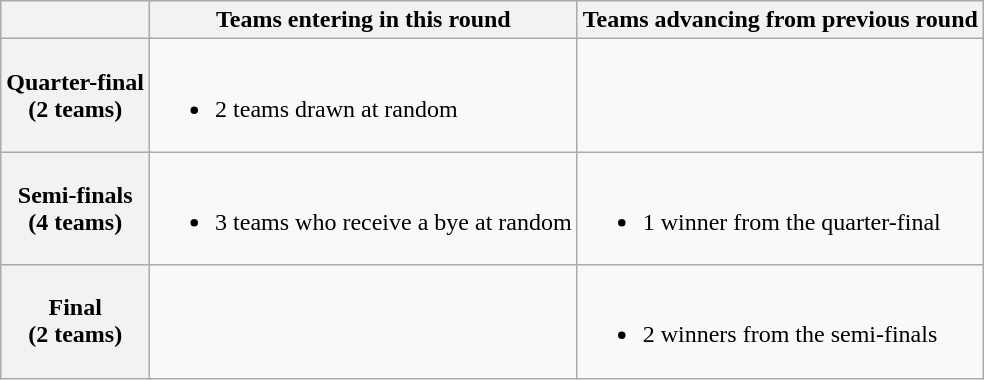<table class="wikitable">
<tr>
<th colspan=2></th>
<th>Teams entering in this round</th>
<th>Teams advancing from previous round</th>
</tr>
<tr>
<th colspan=2>Quarter-final<br>(2 teams)</th>
<td><br><ul><li>2 teams drawn at random</li></ul></td>
<td></td>
</tr>
<tr>
<th colspan=2>Semi-finals<br>(4 teams)</th>
<td><br><ul><li>3 teams who receive a bye at random</li></ul></td>
<td><br><ul><li>1 winner from the quarter-final</li></ul></td>
</tr>
<tr>
<th colspan=2>Final<br>(2 teams)</th>
<td></td>
<td><br><ul><li>2 winners from the semi-finals</li></ul></td>
</tr>
</table>
